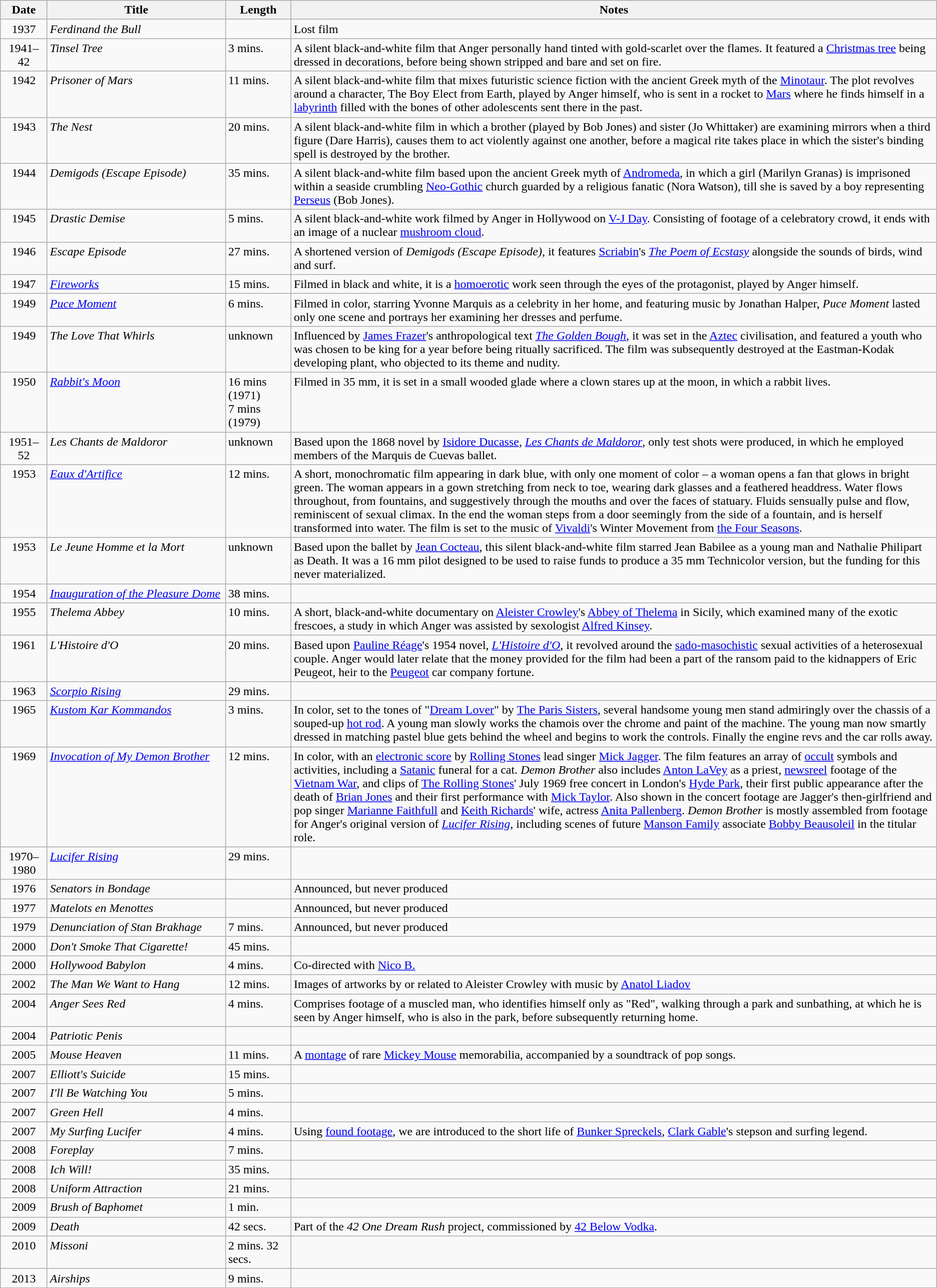<table class="sortable wikitable" style="width=95%;">
<tr>
<th width="55">Date</th>
<th style="width:230px;">Title</th>
<th width="80">Length</th>
<th width=>Notes</th>
</tr>
<tr valign="top">
<td style="text-align:center;">1937</td>
<td><em>Ferdinand the Bull</em></td>
<td></td>
<td>Lost film</td>
</tr>
<tr valign="top">
<td style="text-align:center;">1941–42</td>
<td><em>Tinsel Tree</em></td>
<td>3 mins.</td>
<td>A silent black-and-white film that Anger personally hand tinted with gold-scarlet over the flames. It featured a <a href='#'>Christmas tree</a> being dressed in decorations, before being shown stripped and bare and set on fire.</td>
</tr>
<tr valign="top">
<td style="text-align:center;">1942</td>
<td><em>Prisoner of Mars</em></td>
<td>11 mins.</td>
<td>A silent black-and-white film that mixes futuristic science fiction with the ancient Greek myth of the <a href='#'>Minotaur</a>. The plot revolves around a character, The Boy Elect from Earth, played by Anger himself, who is sent in a rocket to <a href='#'>Mars</a> where he finds himself in a <a href='#'>labyrinth</a> filled with the bones of other adolescents sent there in the past.</td>
</tr>
<tr valign="top">
<td style="text-align:center;">1943</td>
<td><em>The Nest</em></td>
<td>20 mins.</td>
<td>A silent black-and-white film in which a brother (played by Bob Jones) and sister (Jo Whittaker) are examining mirrors when a third figure (Dare Harris), causes them to act violently against one another, before a magical rite takes place in which the sister's binding spell is destroyed by the brother.</td>
</tr>
<tr valign="top">
<td style="text-align:center;">1944</td>
<td><em>Demigods (Escape Episode)</em></td>
<td>35 mins.</td>
<td>A silent black-and-white film based upon the ancient Greek myth of <a href='#'>Andromeda</a>, in which a girl (Marilyn Granas) is imprisoned within a seaside crumbling <a href='#'>Neo-Gothic</a> church guarded by a religious fanatic (Nora Watson), till she is saved by a boy representing <a href='#'>Perseus</a> (Bob Jones).</td>
</tr>
<tr valign="top">
<td style="text-align:center;">1945</td>
<td><em>Drastic Demise</em></td>
<td>5 mins.</td>
<td>A silent black-and-white work filmed by Anger in Hollywood on <a href='#'>V-J Day</a>. Consisting of footage of a celebratory crowd, it ends with an image of a nuclear <a href='#'>mushroom cloud</a>.</td>
</tr>
<tr valign="top">
<td style="text-align:center;">1946</td>
<td><em>Escape Episode</em></td>
<td>27 mins.</td>
<td>A shortened version of <em>Demigods (Escape Episode)</em>, it features <a href='#'>Scriabin</a>'s <em><a href='#'>The Poem of Ecstasy</a></em> alongside the sounds of birds, wind and surf.</td>
</tr>
<tr valign="top">
<td style="text-align:center;">1947</td>
<td><em><a href='#'>Fireworks</a></em></td>
<td>15 mins.</td>
<td>Filmed in black and white, it is a <a href='#'>homoerotic</a> work seen through the eyes of the protagonist, played by Anger himself.</td>
</tr>
<tr valign="top">
<td style="text-align:center;">1949</td>
<td><em><a href='#'>Puce Moment</a></em></td>
<td>6 mins.</td>
<td>Filmed in color, starring Yvonne Marquis as a celebrity in her home, and featuring music by Jonathan Halper, <em>Puce Moment</em> lasted only one scene and portrays her examining her dresses and perfume.</td>
</tr>
<tr valign="top">
<td style="text-align:center;">1949</td>
<td><em>The Love That Whirls</em></td>
<td>unknown</td>
<td>Influenced by <a href='#'>James Frazer</a>'s anthropological text <em><a href='#'>The Golden Bough</a></em>, it was set in the <a href='#'>Aztec</a> civilisation, and featured a youth who was chosen to be king for a year before being ritually sacrificed. The film was subsequently destroyed at the Eastman-Kodak developing plant, who objected to its theme and nudity.</td>
</tr>
<tr valign="top">
<td style="text-align:center;">1950</td>
<td><em><a href='#'>Rabbit's Moon</a></em></td>
<td>16 mins (1971) <br> 7 mins (1979)</td>
<td>Filmed in 35 mm, it is set in a small wooded glade where a clown stares up at the moon, in which a rabbit lives.</td>
</tr>
<tr valign="top">
<td style="text-align:center;">1951–52</td>
<td><em>Les Chants de Maldoror</em></td>
<td>unknown</td>
<td>Based upon the 1868 novel by <a href='#'>Isidore Ducasse</a>, <em><a href='#'>Les Chants de Maldoror</a></em>, only test shots were produced, in which he employed members of the Marquis de Cuevas ballet.</td>
</tr>
<tr valign="top">
<td style="text-align:center;">1953</td>
<td><em><a href='#'>Eaux d'Artifice</a></em></td>
<td>12 mins.</td>
<td>A short, monochromatic film appearing in dark blue, with only one moment of color – a woman opens a fan that glows in bright green. The woman appears in a gown stretching from neck to toe, wearing dark glasses and a feathered headdress. Water flows throughout, from fountains, and suggestively through the mouths and over the faces of statuary. Fluids sensually pulse and flow, reminiscent of sexual climax. In the end the woman steps from a door seemingly from the side of a fountain, and is herself transformed into water. The film is set to the music of <a href='#'>Vivaldi</a>'s Winter Movement from <a href='#'>the Four Seasons</a>.</td>
</tr>
<tr valign="top">
<td style="text-align:center;">1953</td>
<td><em>Le Jeune Homme et la Mort</em></td>
<td>unknown</td>
<td>Based upon the ballet by <a href='#'>Jean Cocteau</a>, this silent black-and-white film starred Jean Babilee as a young man and Nathalie Philipart as Death. It was a 16 mm pilot designed to be used to raise funds to produce a 35 mm Technicolor version, but the funding for this never materialized.</td>
</tr>
<tr valign="top">
<td style="text-align:center;">1954</td>
<td><em><a href='#'>Inauguration of the Pleasure Dome</a></em></td>
<td>38 mins.</td>
<td></td>
</tr>
<tr valign="top">
<td style="text-align:center;">1955</td>
<td><em>Thelema Abbey</em></td>
<td>10 mins.</td>
<td>A short, black-and-white documentary on <a href='#'>Aleister Crowley</a>'s <a href='#'>Abbey of Thelema</a> in Sicily, which examined many of the exotic frescoes, a study in which Anger was assisted by sexologist <a href='#'>Alfred Kinsey</a>.</td>
</tr>
<tr valign="top">
<td style="text-align:center;">1961</td>
<td><em>L'Histoire d'O</em></td>
<td>20 mins.</td>
<td>Based upon <a href='#'>Pauline Réage</a>'s 1954 novel, <em><a href='#'>L'Histoire d'O</a></em>, it revolved around the <a href='#'>sado-masochistic</a> sexual activities of a heterosexual couple. Anger would later relate that the money provided for the film had been a part of the ransom paid to the kidnappers of Eric Peugeot, heir to the <a href='#'>Peugeot</a> car company fortune.</td>
</tr>
<tr valign="top">
<td style="text-align:center;">1963</td>
<td><em><a href='#'>Scorpio Rising</a></em></td>
<td>29 mins.</td>
<td></td>
</tr>
<tr valign="top">
<td style="text-align:center;">1965</td>
<td><em><a href='#'>Kustom Kar Kommandos</a></em></td>
<td>3 mins.</td>
<td>In color, set to the tones of "<a href='#'>Dream Lover</a>" by <a href='#'>The Paris Sisters</a>, several handsome young men stand admiringly over the chassis of a souped-up <a href='#'>hot rod</a>. A young man slowly works the chamois over the chrome and paint of the machine. The young man now smartly dressed in matching pastel blue gets behind the wheel and begins to work the controls. Finally the engine revs and the car rolls away.</td>
</tr>
<tr valign="top">
<td style="text-align:center;">1969</td>
<td><em><a href='#'>Invocation of My Demon Brother</a></em></td>
<td>12 mins.</td>
<td>In color, with an <a href='#'>electronic score</a> by <a href='#'>Rolling Stones</a> lead singer <a href='#'>Mick Jagger</a>. The film features an array of <a href='#'>occult</a> symbols and activities, including a <a href='#'>Satanic</a> funeral for a cat. <em>Demon Brother</em> also includes <a href='#'>Anton LaVey</a> as a priest, <a href='#'>newsreel</a> footage of the <a href='#'>Vietnam War</a>, and clips of <a href='#'>The Rolling Stones</a>' July 1969 free concert in London's <a href='#'>Hyde Park</a>, their first public appearance after the death of <a href='#'>Brian Jones</a> and their first performance with <a href='#'>Mick Taylor</a>. Also shown in the concert footage are Jagger's then-girlfriend and pop singer <a href='#'>Marianne Faithfull</a> and <a href='#'>Keith Richards</a>' wife, actress <a href='#'>Anita Pallenberg</a>. <em>Demon Brother</em> is mostly assembled from footage for Anger's original version of <a href='#'><em>Lucifer Rising</em></a>, including scenes of future <a href='#'>Manson Family</a> associate <a href='#'>Bobby Beausoleil</a> in the titular role.</td>
</tr>
<tr valign="top">
<td style="text-align:center;">1970–1980</td>
<td><em><a href='#'>Lucifer Rising</a></em></td>
<td>29 mins.</td>
<td></td>
</tr>
<tr valign="top">
<td style="text-align:center;">1976</td>
<td><em>Senators in Bondage</em></td>
<td></td>
<td>Announced, but never produced</td>
</tr>
<tr valign="top">
<td style="text-align:center;">1977</td>
<td><em>Matelots en Menottes</em></td>
<td></td>
<td>Announced, but never produced</td>
</tr>
<tr valign="top">
<td style="text-align:center;">1979</td>
<td><em>Denunciation of Stan Brakhage</em></td>
<td>7 mins.</td>
<td>Announced, but never produced</td>
</tr>
<tr valign="top">
<td style="text-align:center;">2000</td>
<td><em>Don't Smoke That Cigarette!</em></td>
<td>45 mins.</td>
<td></td>
</tr>
<tr valign="top">
<td style="text-align:center;">2000</td>
<td><em>Hollywood Babylon</em></td>
<td>4 mins.</td>
<td>Co-directed with <a href='#'>Nico B.</a></td>
</tr>
<tr valign="top">
<td style="text-align:center;">2002</td>
<td><em>The Man We Want to Hang</em></td>
<td>12 mins.</td>
<td>Images of artworks by or related to Aleister Crowley with music by <a href='#'>Anatol Liadov</a></td>
</tr>
<tr valign="top">
<td style="text-align:center;">2004</td>
<td><em>Anger Sees Red</em></td>
<td>4 mins.</td>
<td>Comprises footage of a muscled man, who identifies himself only as "Red", walking through a park and sunbathing, at which he is seen by Anger himself, who is also in the park, before subsequently returning home.</td>
</tr>
<tr valign="top">
<td style="text-align:center;">2004</td>
<td><em>Patriotic Penis</em></td>
<td></td>
<td></td>
</tr>
<tr valign="top">
<td style="text-align:center;">2005</td>
<td><em>Mouse Heaven</em></td>
<td>11 mins.</td>
<td>A <a href='#'>montage</a> of rare <a href='#'>Mickey Mouse</a> memorabilia, accompanied by a soundtrack of pop songs.</td>
</tr>
<tr valign="top">
<td style="text-align:center;">2007</td>
<td><em>Elliott's Suicide</em></td>
<td>15 mins.</td>
<td></td>
</tr>
<tr valign="top">
<td style="text-align:center;">2007</td>
<td><em>I'll Be Watching You</em></td>
<td>5 mins.</td>
<td></td>
</tr>
<tr valign="top">
<td style="text-align:center;">2007</td>
<td><em>Green Hell</em></td>
<td>4 mins.</td>
<td></td>
</tr>
<tr valign="top">
<td style="text-align:center;">2007</td>
<td><em>My Surfing Lucifer</em></td>
<td>4 mins.</td>
<td>Using <a href='#'>found footage</a>, we are introduced to the short life of <a href='#'>Bunker Spreckels</a>, <a href='#'>Clark Gable</a>'s stepson and surfing legend.</td>
</tr>
<tr valign="top">
<td style="text-align:center;">2008</td>
<td><em>Foreplay</em></td>
<td>7 mins.</td>
<td></td>
</tr>
<tr valign="top">
<td style="text-align:center;">2008</td>
<td><em>Ich Will!</em></td>
<td>35 mins.</td>
<td></td>
</tr>
<tr valign="top">
<td style="text-align:center;">2008</td>
<td><em>Uniform Attraction</em></td>
<td>21 mins.</td>
<td></td>
</tr>
<tr valign="top">
<td style="text-align:center;">2009</td>
<td><em>Brush of Baphomet</em></td>
<td>1 min.</td>
<td></td>
</tr>
<tr valign="top">
<td style="text-align:center;">2009</td>
<td><em>Death</em></td>
<td>42 secs.</td>
<td>Part of the <em>42 One Dream Rush</em> project, commissioned by <a href='#'>
42 Below Vodka</a>.</td>
</tr>
<tr valign="top">
<td style="text-align:center;">2010</td>
<td><em>Missoni</em></td>
<td>2 mins. 32 secs.</td>
<td></td>
</tr>
<tr valign="top">
<td style="text-align:center;">2013</td>
<td><em>Airships</em></td>
<td>9 mins.</td>
<td></td>
</tr>
</table>
